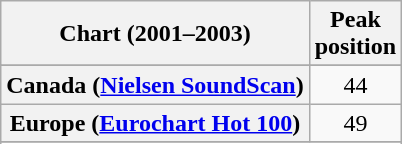<table class="wikitable sortable plainrowheaders" style="text-align:center">
<tr>
<th>Chart (2001–2003)</th>
<th>Peak<br>position</th>
</tr>
<tr>
</tr>
<tr>
<th scope=row>Canada (<a href='#'>Nielsen SoundScan</a>)</th>
<td>44</td>
</tr>
<tr>
<th scope="row">Europe (<a href='#'>Eurochart Hot 100</a>)</th>
<td>49</td>
</tr>
<tr>
</tr>
<tr>
</tr>
<tr>
</tr>
<tr>
</tr>
<tr>
</tr>
<tr>
</tr>
</table>
